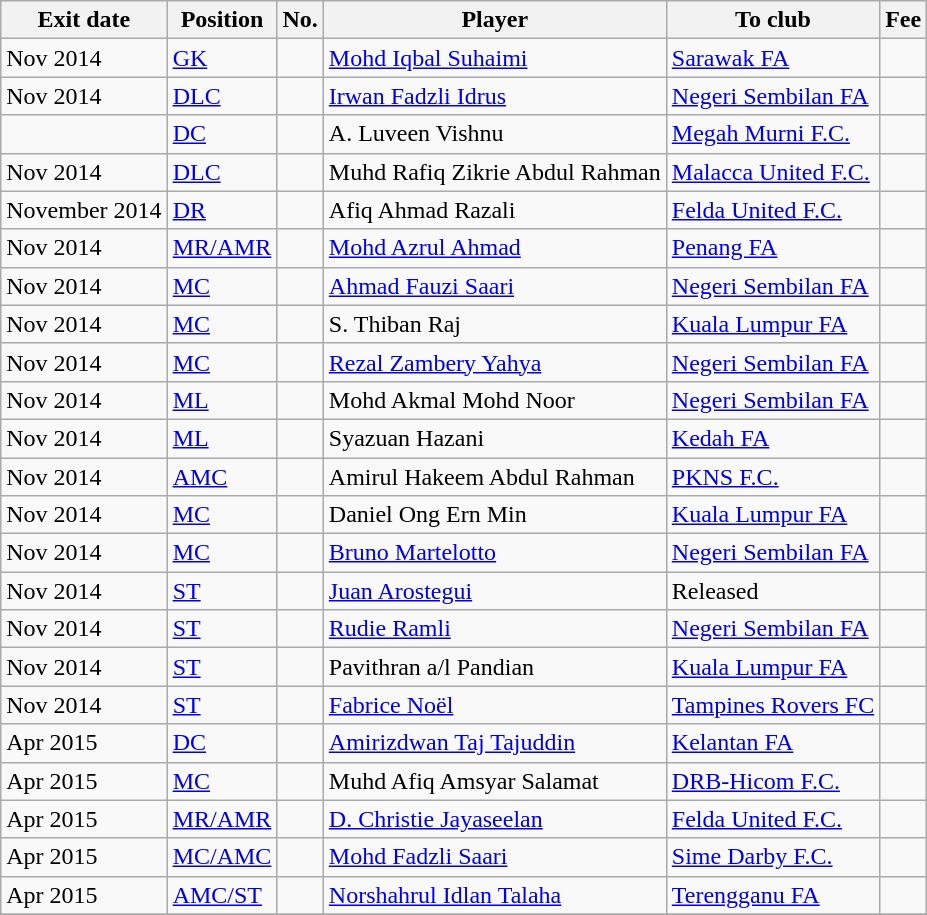<table class="wikitable sortable">
<tr>
<th>Exit date</th>
<th>Position</th>
<th>No.</th>
<th>Player</th>
<th>To club</th>
<th>Fee</th>
</tr>
<tr>
<td>Nov 2014</td>
<td><a href='#'>GK</a></td>
<td></td>
<td> <a href='#'>Mohd Iqbal Suhaimi</a></td>
<td> <a href='#'>Sarawak FA</a></td>
<td></td>
</tr>
<tr>
<td>Nov 2014</td>
<td><a href='#'>DLC</a></td>
<td></td>
<td> <a href='#'>Irwan Fadzli Idrus</a></td>
<td> <a href='#'>Negeri Sembilan FA</a></td>
<td></td>
</tr>
<tr>
<td></td>
<td><a href='#'>DC</a></td>
<td></td>
<td> A. Luveen Vishnu</td>
<td> <a href='#'>Megah Murni F.C.</a></td>
<td></td>
</tr>
<tr>
<td>Nov 2014</td>
<td><a href='#'>DLC</a></td>
<td></td>
<td> Muhd Rafiq Zikrie Abdul Rahman</td>
<td> <a href='#'>Malacca United F.C.</a></td>
<td></td>
</tr>
<tr>
<td>November 2014</td>
<td><a href='#'>DR</a></td>
<td></td>
<td> Afiq Ahmad Razali</td>
<td> <a href='#'>Felda United F.C.</a></td>
<td></td>
</tr>
<tr>
<td>Nov 2014</td>
<td><a href='#'>MR/AMR</a></td>
<td></td>
<td> <a href='#'>Mohd Azrul Ahmad</a></td>
<td> <a href='#'>Penang FA</a></td>
<td></td>
</tr>
<tr>
<td>Nov 2014</td>
<td><a href='#'>MC</a></td>
<td></td>
<td> <a href='#'>Ahmad Fauzi Saari</a></td>
<td> <a href='#'>Negeri Sembilan FA</a></td>
<td></td>
</tr>
<tr>
<td>Nov 2014</td>
<td><a href='#'>MC</a></td>
<td></td>
<td> S. Thiban Raj</td>
<td> <a href='#'>Kuala Lumpur FA</a></td>
<td></td>
</tr>
<tr>
<td>Nov 2014</td>
<td><a href='#'>MC</a></td>
<td></td>
<td> <a href='#'>Rezal Zambery Yahya</a></td>
<td> <a href='#'>Negeri Sembilan FA</a></td>
<td></td>
</tr>
<tr>
<td>Nov 2014</td>
<td><a href='#'>ML</a></td>
<td></td>
<td> Mohd Akmal Mohd Noor</td>
<td> <a href='#'>Negeri Sembilan FA</a></td>
<td></td>
</tr>
<tr>
<td>Nov 2014</td>
<td><a href='#'>ML</a></td>
<td></td>
<td> Syazuan Hazani</td>
<td> <a href='#'>Kedah FA</a></td>
<td></td>
</tr>
<tr>
<td>Nov 2014</td>
<td><a href='#'>AMC</a></td>
<td></td>
<td> Amirul Hakeem Abdul Rahman</td>
<td> <a href='#'>PKNS F.C.</a></td>
<td></td>
</tr>
<tr>
<td>Nov 2014</td>
<td><a href='#'>MC</a></td>
<td></td>
<td> Daniel Ong Ern Min</td>
<td> <a href='#'>Kuala Lumpur FA</a></td>
<td></td>
</tr>
<tr>
<td>Nov 2014</td>
<td><a href='#'>MC</a></td>
<td></td>
<td> <a href='#'>Bruno Martelotto</a></td>
<td> <a href='#'>Negeri Sembilan FA</a></td>
<td></td>
</tr>
<tr>
<td>Nov 2014</td>
<td><a href='#'>ST</a></td>
<td></td>
<td> <a href='#'>Juan Arostegui</a></td>
<td>Released</td>
<td></td>
</tr>
<tr>
<td>Nov 2014</td>
<td><a href='#'>ST</a></td>
<td></td>
<td> <a href='#'>Rudie Ramli</a></td>
<td> <a href='#'>Negeri Sembilan FA</a></td>
<td></td>
</tr>
<tr>
<td>Nov 2014</td>
<td><a href='#'>ST</a></td>
<td></td>
<td> Pavithran a/l Pandian</td>
<td> <a href='#'>Kuala Lumpur FA</a></td>
<td></td>
</tr>
<tr>
<td>Nov 2014</td>
<td><a href='#'>ST</a></td>
<td></td>
<td> <a href='#'>Fabrice Noël</a></td>
<td> <a href='#'>Tampines Rovers FC</a></td>
<td></td>
</tr>
<tr>
<td>Apr 2015</td>
<td><a href='#'>DC</a></td>
<td></td>
<td> <a href='#'>Amirizdwan Taj Tajuddin</a></td>
<td> <a href='#'>Kelantan FA</a></td>
<td></td>
</tr>
<tr>
<td>Apr 2015</td>
<td><a href='#'>MC</a></td>
<td></td>
<td> Muhd Afiq Amsyar Salamat</td>
<td> <a href='#'>DRB-Hicom F.C.</a></td>
<td></td>
</tr>
<tr>
<td>Apr 2015</td>
<td><a href='#'>MR/AMR</a></td>
<td></td>
<td> <a href='#'>D. Christie Jayaseelan</a></td>
<td> <a href='#'>Felda United F.C.</a></td>
<td></td>
</tr>
<tr>
<td>Apr 2015</td>
<td><a href='#'>MC/AMC</a></td>
<td></td>
<td> <a href='#'>Mohd Fadzli Saari</a></td>
<td> <a href='#'>Sime Darby F.C.</a></td>
<td></td>
</tr>
<tr>
<td>Apr 2015</td>
<td><a href='#'>AMC/ST</a></td>
<td></td>
<td> <a href='#'>Norshahrul Idlan Talaha</a></td>
<td> <a href='#'>Terengganu FA</a></td>
<td></td>
</tr>
<tr>
</tr>
</table>
